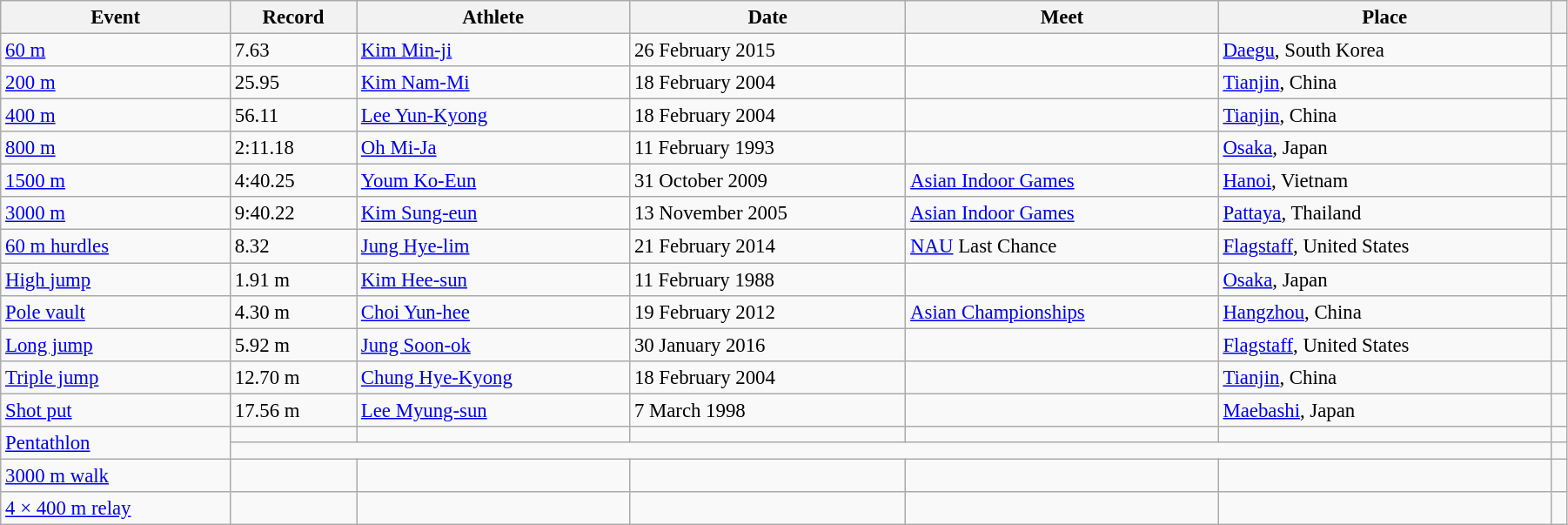<table class="wikitable" style="font-size:95%; width: 95%;">
<tr>
<th>Event</th>
<th>Record</th>
<th>Athlete</th>
<th>Date</th>
<th>Meet</th>
<th>Place</th>
<th></th>
</tr>
<tr>
<td><a href='#'>60 m</a></td>
<td>7.63</td>
<td><a href='#'>Kim Min-ji</a></td>
<td>26 February 2015</td>
<td></td>
<td><a href='#'>Daegu</a>, South Korea</td>
<td></td>
</tr>
<tr>
<td><a href='#'>200 m</a></td>
<td>25.95</td>
<td><a href='#'>Kim Nam-Mi</a></td>
<td>18 February 2004</td>
<td></td>
<td><a href='#'>Tianjin</a>, China</td>
<td></td>
</tr>
<tr>
<td><a href='#'>400 m</a></td>
<td>56.11</td>
<td><a href='#'>Lee Yun-Kyong</a></td>
<td>18 February 2004</td>
<td></td>
<td><a href='#'>Tianjin</a>, China</td>
<td></td>
</tr>
<tr>
<td><a href='#'>800 m</a></td>
<td>2:11.18</td>
<td><a href='#'>Oh Mi-Ja</a></td>
<td>11 February 1993</td>
<td></td>
<td><a href='#'>Osaka</a>, Japan</td>
<td></td>
</tr>
<tr>
<td><a href='#'>1500 m</a></td>
<td>4:40.25</td>
<td><a href='#'>Youm Ko-Eun</a></td>
<td>31 October 2009</td>
<td><a href='#'>Asian Indoor Games</a></td>
<td><a href='#'>Hanoi</a>, Vietnam</td>
<td></td>
</tr>
<tr>
<td><a href='#'>3000 m</a></td>
<td>9:40.22</td>
<td><a href='#'>Kim Sung-eun</a></td>
<td>13 November 2005</td>
<td><a href='#'>Asian Indoor Games</a></td>
<td><a href='#'>Pattaya</a>, Thailand</td>
<td></td>
</tr>
<tr>
<td><a href='#'>60 m hurdles</a></td>
<td>8.32 </td>
<td><a href='#'>Jung Hye-lim</a></td>
<td>21 February 2014</td>
<td><a href='#'>NAU</a> Last Chance</td>
<td><a href='#'>Flagstaff</a>, United States</td>
<td></td>
</tr>
<tr>
<td><a href='#'>High jump</a></td>
<td>1.91 m</td>
<td><a href='#'>Kim Hee-sun</a></td>
<td>11 February 1988</td>
<td></td>
<td><a href='#'>Osaka</a>, Japan</td>
<td></td>
</tr>
<tr>
<td><a href='#'>Pole vault</a></td>
<td>4.30 m</td>
<td><a href='#'>Choi Yun-hee</a></td>
<td>19 February 2012</td>
<td><a href='#'>Asian Championships</a></td>
<td><a href='#'>Hangzhou</a>, China</td>
<td></td>
</tr>
<tr>
<td><a href='#'>Long jump</a></td>
<td>5.92 m </td>
<td><a href='#'>Jung Soon-ok</a></td>
<td>30 January 2016</td>
<td></td>
<td><a href='#'>Flagstaff</a>, United States</td>
<td></td>
</tr>
<tr>
<td><a href='#'>Triple jump</a></td>
<td>12.70 m</td>
<td><a href='#'>Chung Hye-Kyong</a></td>
<td>18 February 2004</td>
<td></td>
<td><a href='#'>Tianjin</a>, China</td>
<td></td>
</tr>
<tr>
<td><a href='#'>Shot put</a></td>
<td>17.56 m</td>
<td><a href='#'>Lee Myung-sun</a></td>
<td>7 March 1998</td>
<td></td>
<td><a href='#'>Maebashi</a>, Japan</td>
<td></td>
</tr>
<tr>
<td rowspan=2><a href='#'>Pentathlon</a></td>
<td></td>
<td></td>
<td></td>
<td></td>
<td></td>
<td></td>
</tr>
<tr>
<td colspan=5></td>
<td></td>
</tr>
<tr>
<td><a href='#'>3000 m walk</a></td>
<td></td>
<td></td>
<td></td>
<td></td>
<td></td>
<td></td>
</tr>
<tr>
<td><a href='#'>4 × 400 m relay</a></td>
<td></td>
<td></td>
<td></td>
<td></td>
<td></td>
<td></td>
</tr>
</table>
